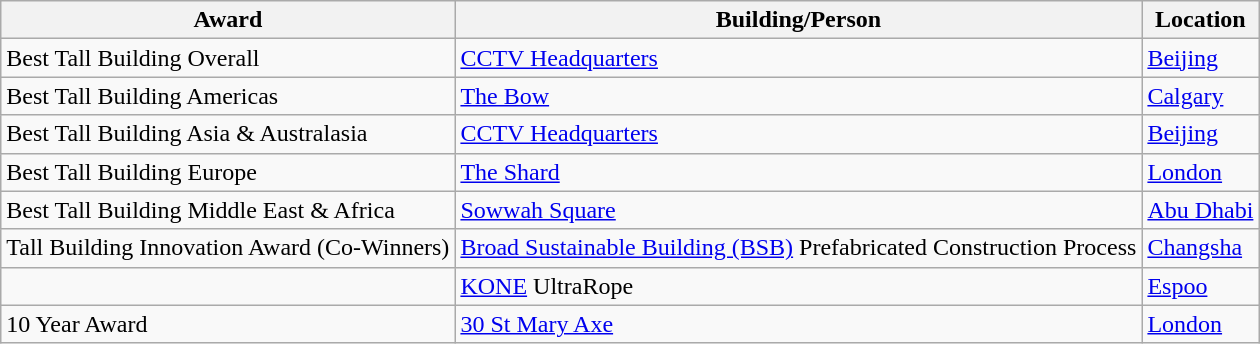<table class="wikitable sortable">
<tr>
<th>Award</th>
<th>Building/Person</th>
<th>Location</th>
</tr>
<tr>
<td>Best Tall Building Overall</td>
<td><a href='#'>CCTV Headquarters</a></td>
<td> <a href='#'>Beijing</a></td>
</tr>
<tr>
<td>Best Tall Building Americas</td>
<td><a href='#'>The Bow</a></td>
<td> <a href='#'>Calgary</a></td>
</tr>
<tr>
<td>Best Tall Building Asia & Australasia</td>
<td><a href='#'>CCTV Headquarters</a></td>
<td> <a href='#'>Beijing</a></td>
</tr>
<tr>
<td>Best Tall Building Europe</td>
<td><a href='#'>The Shard</a></td>
<td> <a href='#'>London</a></td>
</tr>
<tr>
<td>Best Tall Building Middle East & Africa</td>
<td><a href='#'>Sowwah Square</a></td>
<td> <a href='#'>Abu Dhabi</a></td>
</tr>
<tr>
<td>Tall Building Innovation Award (Co-Winners)</td>
<td><a href='#'>Broad Sustainable Building (BSB)</a> Prefabricated Construction Process</td>
<td> <a href='#'>Changsha</a></td>
</tr>
<tr>
<td></td>
<td><a href='#'>KONE</a> UltraRope</td>
<td> <a href='#'>Espoo</a></td>
</tr>
<tr>
<td>10 Year Award</td>
<td><a href='#'>30 St Mary Axe</a></td>
<td> <a href='#'>London</a></td>
</tr>
</table>
